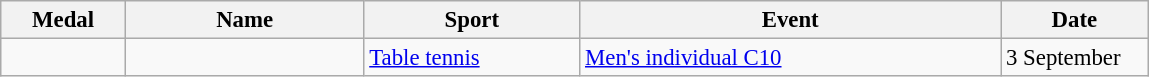<table class="wikitable sortable" style="font-size:95%">
<tr>
<th style="width:5em">Medal</th>
<th style="width:10em">Name</th>
<th style="width:9em">Sport</th>
<th style="width:18em">Event</th>
<th style="width:6em">Date</th>
</tr>
<tr>
<td></td>
<td></td>
<td><a href='#'>Table tennis</a></td>
<td><a href='#'>Men's individual C10</a></td>
<td>3 September</td>
</tr>
</table>
